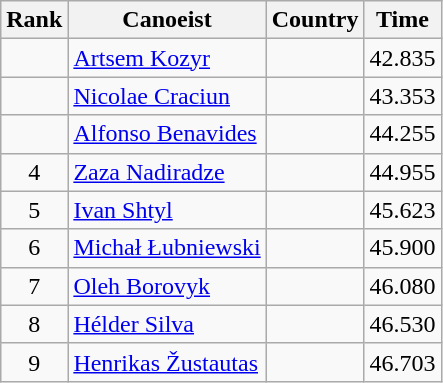<table class="wikitable" style="text-align:center">
<tr>
<th>Rank</th>
<th>Canoeist</th>
<th>Country</th>
<th>Time</th>
</tr>
<tr>
<td></td>
<td align=left><a href='#'>Artsem Kozyr</a></td>
<td align=left></td>
<td>42.835</td>
</tr>
<tr>
<td></td>
<td align=left><a href='#'>Nicolae Craciun</a></td>
<td align=left></td>
<td>43.353</td>
</tr>
<tr>
<td></td>
<td align=left><a href='#'>Alfonso Benavides</a></td>
<td align=left></td>
<td>44.255</td>
</tr>
<tr>
<td>4</td>
<td align=left><a href='#'>Zaza Nadiradze</a></td>
<td align=left></td>
<td>44.955</td>
</tr>
<tr>
<td>5</td>
<td align=left><a href='#'>Ivan Shtyl</a></td>
<td align=left></td>
<td>45.623</td>
</tr>
<tr>
<td>6</td>
<td align=left><a href='#'>Michał Łubniewski</a></td>
<td align=left></td>
<td>45.900</td>
</tr>
<tr>
<td>7</td>
<td align=left><a href='#'>Oleh Borovyk</a></td>
<td align=left></td>
<td>46.080</td>
</tr>
<tr>
<td>8</td>
<td align=left><a href='#'>Hélder Silva</a></td>
<td align=left></td>
<td>46.530</td>
</tr>
<tr>
<td>9</td>
<td align=left><a href='#'>Henrikas Žustautas</a></td>
<td align=left></td>
<td>46.703</td>
</tr>
</table>
